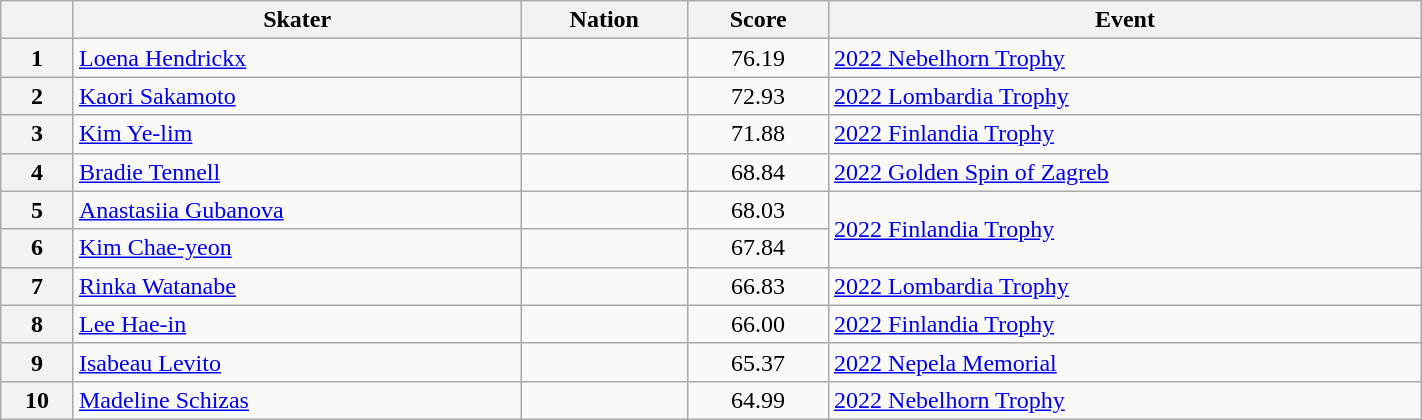<table class="wikitable sortable" style="text-align:left; width:75%">
<tr>
<th scope="col"></th>
<th scope="col">Skater</th>
<th scope="col">Nation</th>
<th scope="col">Score</th>
<th scope="col">Event</th>
</tr>
<tr>
<th scope="row">1</th>
<td><a href='#'>Loena Hendrickx</a></td>
<td></td>
<td style="text-align:center;">76.19</td>
<td><a href='#'>2022 Nebelhorn Trophy</a></td>
</tr>
<tr>
<th scope="row">2</th>
<td><a href='#'>Kaori Sakamoto</a></td>
<td></td>
<td style="text-align:center;">72.93</td>
<td><a href='#'>2022 Lombardia Trophy</a></td>
</tr>
<tr>
<th scope="row">3</th>
<td><a href='#'>Kim Ye-lim</a></td>
<td></td>
<td style="text-align:center;">71.88</td>
<td><a href='#'>2022 Finlandia Trophy</a></td>
</tr>
<tr>
<th scope="row">4</th>
<td><a href='#'>Bradie Tennell</a></td>
<td></td>
<td style="text-align:center;">68.84</td>
<td><a href='#'>2022 Golden Spin of Zagreb</a></td>
</tr>
<tr>
<th scope="row">5</th>
<td><a href='#'>Anastasiia Gubanova</a></td>
<td></td>
<td style="text-align:center;">68.03</td>
<td rowspan="2"><a href='#'>2022 Finlandia Trophy</a></td>
</tr>
<tr>
<th scope="row">6</th>
<td><a href='#'>Kim Chae-yeon</a></td>
<td></td>
<td style="text-align:center;">67.84</td>
</tr>
<tr>
<th scope="row">7</th>
<td><a href='#'>Rinka Watanabe</a></td>
<td></td>
<td style="text-align:center;">66.83</td>
<td><a href='#'>2022 Lombardia Trophy</a></td>
</tr>
<tr>
<th scope="row">8</th>
<td><a href='#'>Lee Hae-in</a></td>
<td></td>
<td style="text-align:center;">66.00</td>
<td><a href='#'>2022 Finlandia Trophy</a></td>
</tr>
<tr>
<th scope="row">9</th>
<td><a href='#'>Isabeau Levito</a></td>
<td></td>
<td style="text-align:center;">65.37</td>
<td><a href='#'>2022 Nepela Memorial</a></td>
</tr>
<tr>
<th scope="row">10</th>
<td><a href='#'>Madeline Schizas</a></td>
<td></td>
<td style="text-align:center;">64.99</td>
<td><a href='#'>2022 Nebelhorn Trophy</a></td>
</tr>
</table>
